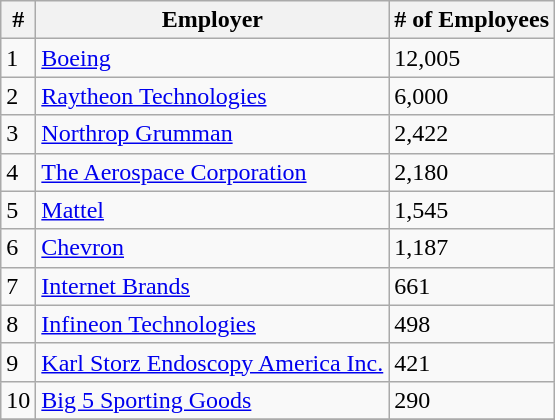<table class="wikitable">
<tr>
<th>#</th>
<th>Employer</th>
<th># of Employees</th>
</tr>
<tr>
<td>1</td>
<td><a href='#'>Boeing</a></td>
<td>12,005</td>
</tr>
<tr>
<td>2</td>
<td><a href='#'>Raytheon Technologies</a></td>
<td>6,000</td>
</tr>
<tr>
<td>3</td>
<td><a href='#'>Northrop Grumman</a></td>
<td>2,422</td>
</tr>
<tr>
<td>4</td>
<td><a href='#'>The Aerospace Corporation</a></td>
<td>2,180</td>
</tr>
<tr>
<td>5</td>
<td><a href='#'>Mattel</a></td>
<td>1,545</td>
</tr>
<tr>
<td>6</td>
<td><a href='#'>Chevron</a></td>
<td>1,187</td>
</tr>
<tr>
<td>7</td>
<td><a href='#'>Internet Brands</a></td>
<td>661</td>
</tr>
<tr>
<td>8</td>
<td><a href='#'>Infineon Technologies</a></td>
<td>498</td>
</tr>
<tr>
<td>9</td>
<td><a href='#'>Karl Storz Endoscopy America Inc.</a></td>
<td>421</td>
</tr>
<tr>
<td>10</td>
<td><a href='#'>Big 5 Sporting Goods</a></td>
<td>290</td>
</tr>
<tr>
</tr>
</table>
